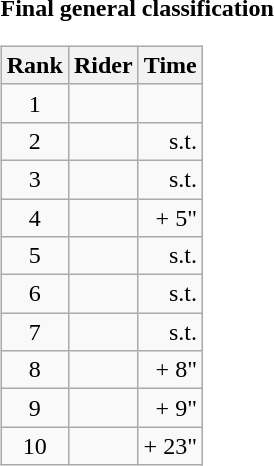<table>
<tr>
<td><strong>Final general classification</strong><br><table class="wikitable">
<tr>
<th scope="col">Rank</th>
<th scope="col">Rider</th>
<th scope="col">Time</th>
</tr>
<tr>
<td style="text-align:center;">1</td>
<td></td>
<td style="text-align:right;"></td>
</tr>
<tr>
<td style="text-align:center;">2</td>
<td></td>
<td style="text-align:right;">s.t.</td>
</tr>
<tr>
<td style="text-align:center;">3</td>
<td></td>
<td style="text-align:right;">s.t.</td>
</tr>
<tr>
<td style="text-align:center;">4</td>
<td></td>
<td style="text-align:right;">+ 5"</td>
</tr>
<tr>
<td style="text-align:center;">5</td>
<td></td>
<td style="text-align:right;">s.t.</td>
</tr>
<tr>
<td style="text-align:center;">6</td>
<td></td>
<td style="text-align:right;">s.t.</td>
</tr>
<tr>
<td style="text-align:center;">7</td>
<td></td>
<td style="text-align:right;">s.t.</td>
</tr>
<tr>
<td style="text-align:center;">8</td>
<td></td>
<td style="text-align:right;">+ 8"</td>
</tr>
<tr>
<td style="text-align:center;">9</td>
<td></td>
<td style="text-align:right;">+ 9"</td>
</tr>
<tr>
<td style="text-align:center;">10</td>
<td></td>
<td style="text-align:right;">+ 23"</td>
</tr>
</table>
</td>
</tr>
</table>
